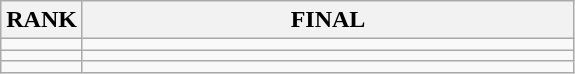<table class="wikitable">
<tr>
<th>RANK</th>
<th style="width: 20em">FINAL</th>
</tr>
<tr>
<td align="center"></td>
<td></td>
</tr>
<tr>
<td align="center"></td>
<td></td>
</tr>
<tr>
<td align="center"></td>
<td></td>
</tr>
</table>
